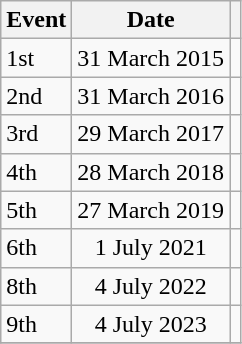<table class="wikitable">
<tr>
<th>Event</th>
<th>Date</th>
<th></th>
</tr>
<tr>
<td>1st</td>
<td align="center">31 March 2015</td>
<td align="center"></td>
</tr>
<tr>
<td>2nd</td>
<td align="center">31 March 2016</td>
<td align="center"></td>
</tr>
<tr>
<td>3rd</td>
<td align="center">29 March 2017</td>
<td align="center"></td>
</tr>
<tr>
<td>4th</td>
<td align="center">28 March 2018</td>
<td align="center"></td>
</tr>
<tr>
<td>5th</td>
<td align="center">27 March 2019</td>
<td align="center"></td>
</tr>
<tr>
<td>6th</td>
<td align="center">1 July 2021</td>
<td align="center"></td>
</tr>
<tr>
<td>8th</td>
<td align="center">4 July 2022</td>
<td align="center"></td>
</tr>
<tr>
<td>9th</td>
<td align="center">4 July 2023</td>
<td align="center"></td>
</tr>
<tr>
</tr>
</table>
